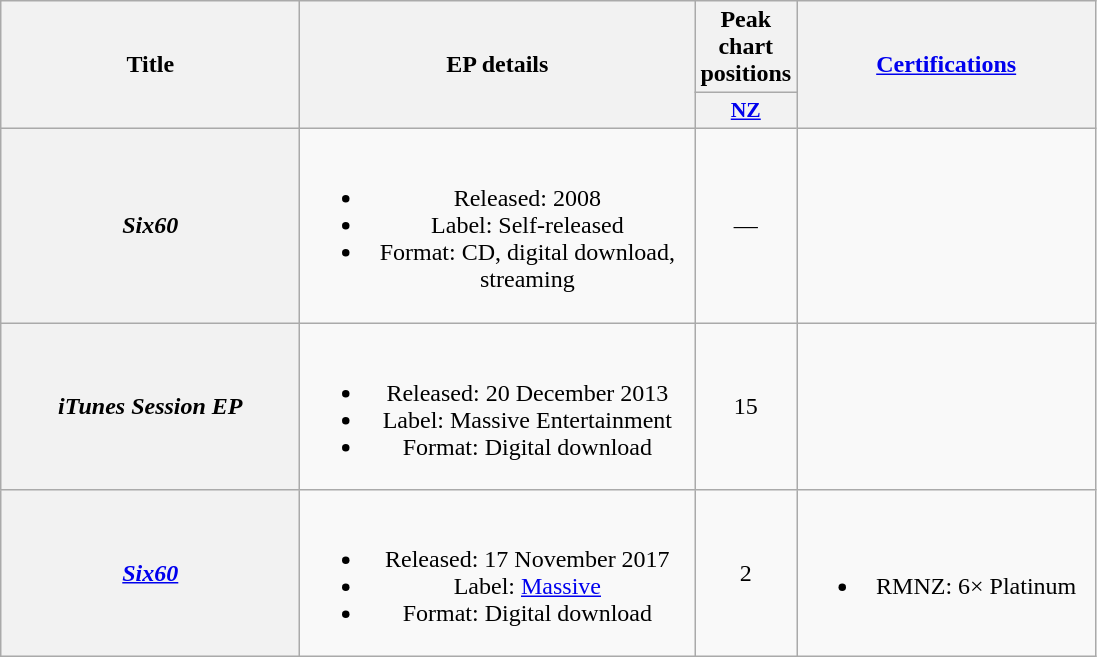<table class="wikitable plainrowheaders" style="text-align:center;">
<tr>
<th scope="col" rowspan="2" style="width:12em;">Title</th>
<th scope="col" rowspan="2" style="width:16em;">EP details</th>
<th scope="col" colspan="1">Peak chart positions</th>
<th scope="col" rowspan="2" style="width:12em;"><a href='#'>Certifications</a></th>
</tr>
<tr>
<th scope="col" style="width:3em;font-size:90%;"><a href='#'>NZ</a><br></th>
</tr>
<tr>
<th scope="row"><em>Six60</em></th>
<td><br><ul><li>Released: 2008</li><li>Label: Self-released</li><li>Format: CD, digital download, streaming</li></ul></td>
<td>—</td>
<td></td>
</tr>
<tr>
<th scope="row"><em>iTunes Session EP</em></th>
<td><br><ul><li>Released: 20 December 2013</li><li>Label: Massive Entertainment</li><li>Format: Digital download</li></ul></td>
<td>15</td>
<td></td>
</tr>
<tr>
<th scope="row"><em><a href='#'>Six60</a></em></th>
<td><br><ul><li>Released: 17 November 2017</li><li>Label: <a href='#'>Massive</a></li><li>Format: Digital download</li></ul></td>
<td>2</td>
<td><br><ul><li>RMNZ: 6× Platinum</li></ul></td>
</tr>
</table>
